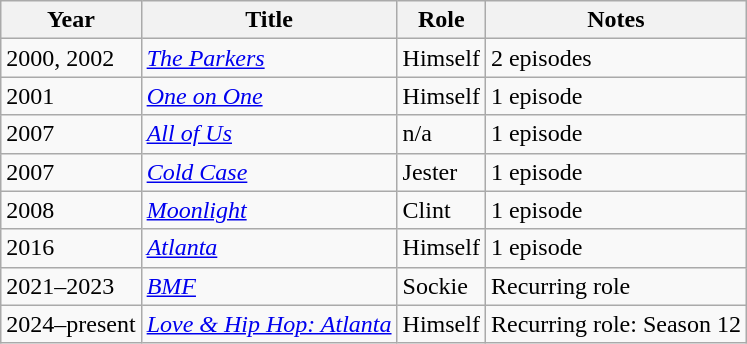<table class="wikitable sortable">
<tr>
<th>Year</th>
<th>Title</th>
<th>Role</th>
<th>Notes</th>
</tr>
<tr>
<td>2000, 2002</td>
<td><em><a href='#'>The Parkers</a></em></td>
<td>Himself</td>
<td>2 episodes</td>
</tr>
<tr>
<td>2001</td>
<td><em><a href='#'>One on One</a></em></td>
<td>Himself</td>
<td>1 episode</td>
</tr>
<tr>
<td>2007</td>
<td><em><a href='#'>All of Us</a></em></td>
<td>n/a</td>
<td>1 episode</td>
</tr>
<tr>
<td>2007</td>
<td><em><a href='#'>Cold Case</a></em></td>
<td>Jester</td>
<td>1 episode</td>
</tr>
<tr>
<td>2008</td>
<td><em><a href='#'>Moonlight</a></em></td>
<td>Clint</td>
<td>1 episode</td>
</tr>
<tr>
<td>2016</td>
<td><em><a href='#'>Atlanta</a></em></td>
<td>Himself</td>
<td>1 episode</td>
</tr>
<tr>
<td>2021–2023</td>
<td><a href='#'><em>BMF</em></a></td>
<td>Sockie</td>
<td>Recurring role</td>
</tr>
<tr>
<td>2024–present</td>
<td><em><a href='#'>Love & Hip Hop: Atlanta</a></em></td>
<td>Himself</td>
<td>Recurring role: Season 12</td>
</tr>
</table>
